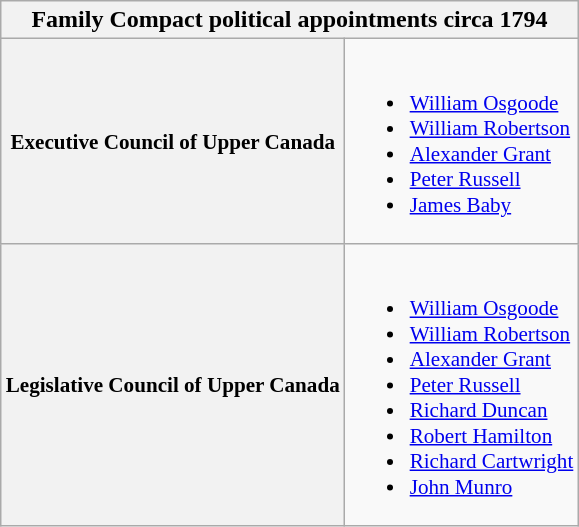<table class="wikitable">
<tr>
<th colspan=2>Family Compact political appointments circa 1794</th>
</tr>
<tr style="font-size:88%">
<th scope=row>Executive Council of Upper Canada</th>
<td><br><ul><li><a href='#'>William Osgoode</a></li><li><a href='#'>William Robertson</a></li><li><a href='#'>Alexander Grant</a></li><li><a href='#'>Peter Russell</a></li><li><a href='#'>James Baby</a></li></ul></td>
</tr>
<tr style="font-size:88%">
<th scope=row>Legislative Council of Upper Canada</th>
<td><br><ul><li><a href='#'>William Osgoode</a></li><li><a href='#'>William Robertson</a></li><li><a href='#'>Alexander Grant</a></li><li><a href='#'>Peter Russell</a></li><li><a href='#'>Richard Duncan</a></li><li><a href='#'>Robert Hamilton</a></li><li><a href='#'>Richard Cartwright</a></li><li><a href='#'>John Munro</a></li></ul></td>
</tr>
</table>
